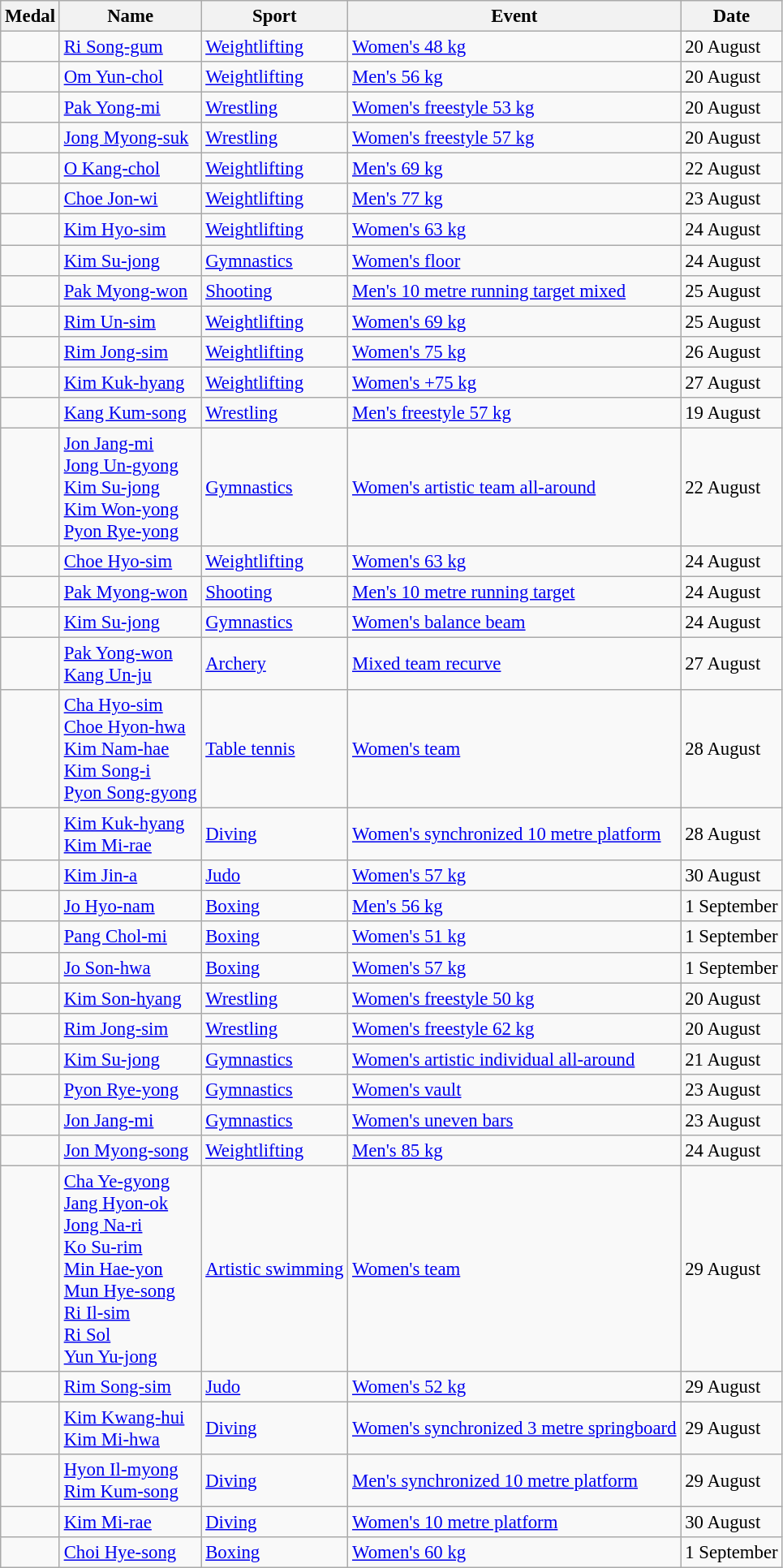<table class="wikitable sortable"  style="font-size:95%">
<tr>
<th>Medal</th>
<th>Name</th>
<th>Sport</th>
<th>Event</th>
<th>Date</th>
</tr>
<tr>
<td></td>
<td><a href='#'>Ri Song-gum</a></td>
<td><a href='#'>Weightlifting</a></td>
<td><a href='#'>Women's 48 kg</a></td>
<td>20 August</td>
</tr>
<tr>
<td></td>
<td><a href='#'>Om Yun-chol</a></td>
<td><a href='#'>Weightlifting</a></td>
<td><a href='#'>Men's 56 kg</a></td>
<td>20 August</td>
</tr>
<tr>
<td></td>
<td><a href='#'>Pak Yong-mi</a></td>
<td><a href='#'>Wrestling</a></td>
<td><a href='#'>Women's freestyle 53 kg</a></td>
<td>20 August</td>
</tr>
<tr>
<td></td>
<td><a href='#'>Jong Myong-suk</a></td>
<td><a href='#'>Wrestling</a></td>
<td><a href='#'>Women's freestyle 57 kg</a></td>
<td>20 August</td>
</tr>
<tr>
<td></td>
<td><a href='#'>O Kang-chol</a></td>
<td><a href='#'>Weightlifting</a></td>
<td><a href='#'>Men's 69 kg</a></td>
<td>22 August</td>
</tr>
<tr>
<td></td>
<td><a href='#'>Choe Jon-wi</a></td>
<td><a href='#'>Weightlifting</a></td>
<td><a href='#'>Men's 77 kg</a></td>
<td>23 August</td>
</tr>
<tr>
<td></td>
<td><a href='#'>Kim Hyo-sim</a></td>
<td><a href='#'>Weightlifting</a></td>
<td><a href='#'>Women's 63 kg</a></td>
<td>24 August</td>
</tr>
<tr>
<td></td>
<td><a href='#'>Kim Su-jong</a></td>
<td><a href='#'>Gymnastics</a></td>
<td><a href='#'>Women's floor</a></td>
<td>24 August</td>
</tr>
<tr>
<td></td>
<td><a href='#'>Pak Myong-won</a></td>
<td><a href='#'>Shooting</a></td>
<td><a href='#'>Men's 10 metre running target mixed</a></td>
<td>25 August</td>
</tr>
<tr>
<td></td>
<td><a href='#'>Rim Un-sim</a></td>
<td><a href='#'>Weightlifting</a></td>
<td><a href='#'>Women's 69 kg</a></td>
<td>25 August</td>
</tr>
<tr>
<td></td>
<td><a href='#'>Rim Jong-sim</a></td>
<td><a href='#'>Weightlifting</a></td>
<td><a href='#'>Women's 75 kg</a></td>
<td>26 August</td>
</tr>
<tr>
<td></td>
<td><a href='#'>Kim Kuk-hyang</a></td>
<td><a href='#'>Weightlifting</a></td>
<td><a href='#'>Women's +75 kg</a></td>
<td>27 August</td>
</tr>
<tr>
<td></td>
<td><a href='#'>Kang Kum-song</a></td>
<td><a href='#'>Wrestling</a></td>
<td><a href='#'>Men's freestyle 57 kg</a></td>
<td>19 August</td>
</tr>
<tr>
<td></td>
<td><a href='#'>Jon Jang-mi</a><br><a href='#'>Jong Un-gyong</a><br><a href='#'>Kim Su-jong</a><br><a href='#'>Kim Won-yong</a><br><a href='#'>Pyon Rye-yong</a></td>
<td><a href='#'>Gymnastics</a></td>
<td><a href='#'>Women's artistic team all-around</a></td>
<td>22 August</td>
</tr>
<tr>
<td></td>
<td><a href='#'>Choe Hyo-sim</a></td>
<td><a href='#'>Weightlifting</a></td>
<td><a href='#'>Women's 63 kg</a></td>
<td>24 August</td>
</tr>
<tr>
<td></td>
<td><a href='#'>Pak Myong-won</a></td>
<td><a href='#'>Shooting</a></td>
<td><a href='#'>Men's 10 metre running target</a></td>
<td>24 August</td>
</tr>
<tr>
<td></td>
<td><a href='#'>Kim Su-jong</a></td>
<td><a href='#'>Gymnastics</a></td>
<td><a href='#'>Women's balance beam</a></td>
<td>24 August</td>
</tr>
<tr>
<td></td>
<td><a href='#'>Pak Yong-won</a><br><a href='#'>Kang Un-ju</a></td>
<td><a href='#'>Archery</a></td>
<td><a href='#'>Mixed team recurve</a></td>
<td>27 August</td>
</tr>
<tr>
<td></td>
<td><a href='#'>Cha Hyo-sim</a><br><a href='#'>Choe Hyon-hwa</a><br><a href='#'>Kim Nam-hae</a><br><a href='#'>Kim Song-i</a><br><a href='#'>Pyon Song-gyong</a></td>
<td><a href='#'>Table tennis</a></td>
<td><a href='#'>Women's team</a></td>
<td>28 August</td>
</tr>
<tr>
<td></td>
<td><a href='#'>Kim Kuk-hyang</a><br><a href='#'>Kim Mi-rae</a></td>
<td><a href='#'>Diving</a></td>
<td><a href='#'>Women's synchronized 10 metre platform</a></td>
<td>28 August</td>
</tr>
<tr>
<td></td>
<td><a href='#'>Kim Jin-a</a></td>
<td><a href='#'>Judo</a></td>
<td><a href='#'>Women's 57 kg</a></td>
<td>30 August</td>
</tr>
<tr>
<td></td>
<td><a href='#'>Jo Hyo-nam</a></td>
<td><a href='#'>Boxing</a></td>
<td><a href='#'>Men's 56 kg</a></td>
<td>1 September</td>
</tr>
<tr>
<td></td>
<td><a href='#'>Pang Chol-mi</a></td>
<td><a href='#'>Boxing</a></td>
<td><a href='#'>Women's 51 kg</a></td>
<td>1 September</td>
</tr>
<tr>
<td></td>
<td><a href='#'>Jo Son-hwa</a></td>
<td><a href='#'>Boxing</a></td>
<td><a href='#'>Women's 57 kg</a></td>
<td>1 September</td>
</tr>
<tr>
<td></td>
<td><a href='#'>Kim Son-hyang</a></td>
<td><a href='#'>Wrestling</a></td>
<td><a href='#'>Women's freestyle 50 kg</a></td>
<td>20 August</td>
</tr>
<tr>
<td></td>
<td><a href='#'>Rim Jong-sim</a></td>
<td><a href='#'>Wrestling</a></td>
<td><a href='#'>Women's freestyle 62 kg</a></td>
<td>20 August</td>
</tr>
<tr>
<td></td>
<td><a href='#'>Kim Su-jong</a></td>
<td><a href='#'>Gymnastics</a></td>
<td><a href='#'>Women's artistic individual all-around</a></td>
<td>21 August</td>
</tr>
<tr>
<td></td>
<td><a href='#'>Pyon Rye-yong</a></td>
<td><a href='#'>Gymnastics</a></td>
<td><a href='#'>Women's vault</a></td>
<td>23 August</td>
</tr>
<tr>
<td></td>
<td><a href='#'>Jon Jang-mi</a></td>
<td><a href='#'>Gymnastics</a></td>
<td><a href='#'>Women's uneven bars</a></td>
<td>23 August</td>
</tr>
<tr>
<td></td>
<td><a href='#'>Jon Myong-song</a></td>
<td><a href='#'>Weightlifting</a></td>
<td><a href='#'>Men's 85 kg</a></td>
<td>24 August</td>
</tr>
<tr>
<td></td>
<td><a href='#'>Cha Ye-gyong</a><br><a href='#'>Jang Hyon-ok</a><br><a href='#'>Jong Na-ri</a><br><a href='#'>Ko Su-rim</a><br><a href='#'>Min Hae-yon</a><br><a href='#'>Mun Hye-song</a><br><a href='#'>Ri Il-sim</a><br><a href='#'>Ri Sol</a><br><a href='#'>Yun Yu-jong</a></td>
<td><a href='#'>Artistic swimming</a></td>
<td><a href='#'>Women's team</a></td>
<td>29 August</td>
</tr>
<tr>
<td></td>
<td><a href='#'>Rim Song-sim</a></td>
<td><a href='#'>Judo</a></td>
<td><a href='#'>Women's 52 kg</a></td>
<td>29 August</td>
</tr>
<tr>
<td></td>
<td><a href='#'>Kim Kwang-hui</a><br><a href='#'>Kim Mi-hwa</a></td>
<td><a href='#'>Diving</a></td>
<td><a href='#'>Women's synchronized 3 metre springboard</a></td>
<td>29 August</td>
</tr>
<tr>
<td></td>
<td><a href='#'>Hyon Il-myong</a><br><a href='#'>Rim Kum-song</a></td>
<td><a href='#'>Diving</a></td>
<td><a href='#'>Men's synchronized 10 metre platform</a></td>
<td>29 August</td>
</tr>
<tr>
<td></td>
<td><a href='#'>Kim Mi-rae</a></td>
<td><a href='#'>Diving</a></td>
<td><a href='#'>Women's 10 metre platform</a></td>
<td>30 August</td>
</tr>
<tr>
<td></td>
<td><a href='#'>Choi Hye-song</a></td>
<td><a href='#'>Boxing</a></td>
<td><a href='#'>Women's 60 kg</a></td>
<td>1 September</td>
</tr>
</table>
